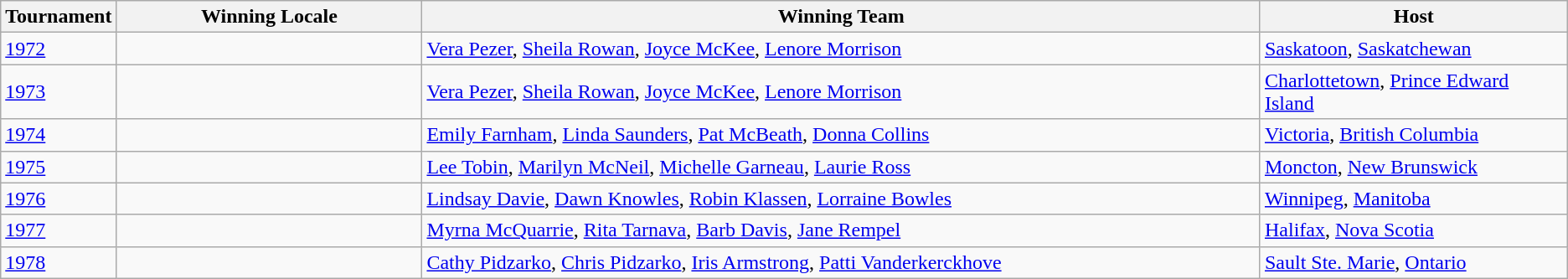<table class="wikitable">
<tr>
<th scope="col">Tournament</th>
<th scope="col" style="width:20%;">Winning Locale</th>
<th scope="col" style="width:55%;">Winning Team</th>
<th scope="col" style="width:20%;">Host</th>
</tr>
<tr>
<td><a href='#'>1972</a></td>
<td></td>
<td><a href='#'>Vera Pezer</a>, <a href='#'>Sheila Rowan</a>, <a href='#'>Joyce McKee</a>, <a href='#'>Lenore Morrison</a></td>
<td><a href='#'>Saskatoon</a>, <a href='#'>Saskatchewan</a></td>
</tr>
<tr>
<td><a href='#'>1973</a></td>
<td></td>
<td><a href='#'>Vera Pezer</a>, <a href='#'>Sheila Rowan</a>, <a href='#'>Joyce McKee</a>, <a href='#'>Lenore Morrison</a></td>
<td><a href='#'>Charlottetown</a>, <a href='#'>Prince Edward Island</a></td>
</tr>
<tr>
<td><a href='#'>1974</a></td>
<td></td>
<td><a href='#'>Emily Farnham</a>, <a href='#'>Linda Saunders</a>, <a href='#'>Pat McBeath</a>, <a href='#'>Donna Collins</a></td>
<td><a href='#'>Victoria</a>, <a href='#'>British Columbia</a></td>
</tr>
<tr>
<td><a href='#'>1975</a></td>
<td></td>
<td><a href='#'>Lee Tobin</a>, <a href='#'>Marilyn McNeil</a>, <a href='#'>Michelle Garneau</a>, <a href='#'>Laurie Ross</a></td>
<td><a href='#'>Moncton</a>, <a href='#'>New Brunswick</a></td>
</tr>
<tr>
<td><a href='#'>1976</a></td>
<td></td>
<td><a href='#'>Lindsay Davie</a>, <a href='#'>Dawn Knowles</a>, <a href='#'>Robin Klassen</a>, <a href='#'>Lorraine Bowles</a></td>
<td><a href='#'>Winnipeg</a>, <a href='#'>Manitoba</a></td>
</tr>
<tr>
<td><a href='#'>1977</a></td>
<td></td>
<td><a href='#'>Myrna McQuarrie</a>, <a href='#'>Rita Tarnava</a>, <a href='#'>Barb Davis</a>, <a href='#'>Jane Rempel</a></td>
<td><a href='#'>Halifax</a>, <a href='#'>Nova Scotia</a></td>
</tr>
<tr>
<td><a href='#'>1978</a></td>
<td></td>
<td><a href='#'>Cathy Pidzarko</a>, <a href='#'>Chris Pidzarko</a>, <a href='#'>Iris Armstrong</a>, <a href='#'>Patti Vanderkerckhove</a></td>
<td><a href='#'>Sault Ste. Marie</a>, <a href='#'>Ontario</a></td>
</tr>
</table>
